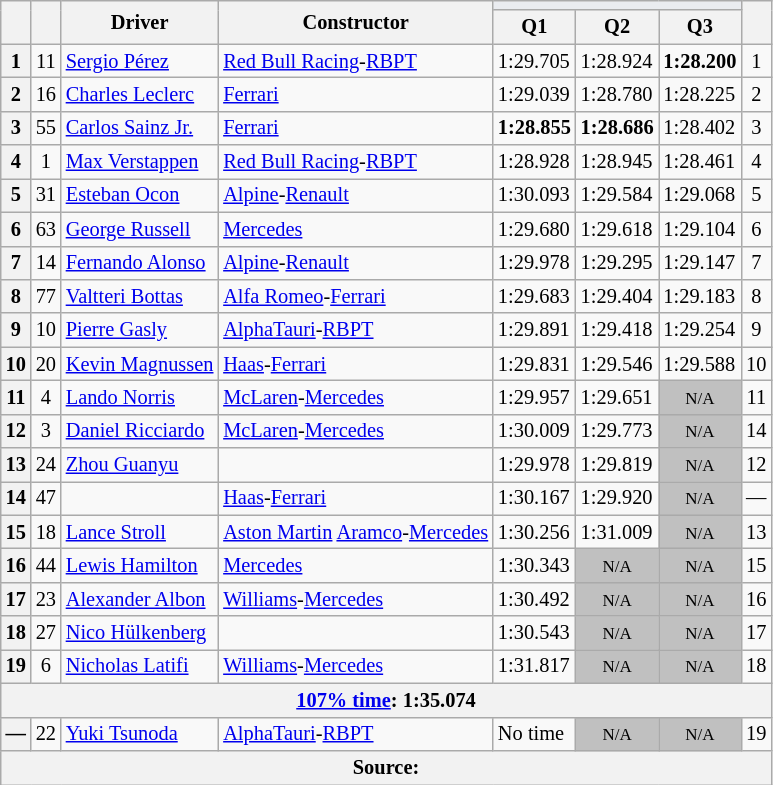<table class="wikitable sortable" style="font-size: 85%;">
<tr>
<th rowspan="2"></th>
<th rowspan="2"></th>
<th rowspan="2">Driver</th>
<th rowspan="2">Constructor</th>
<th colspan="3" style="background:#eaecf0; text-align:center;"></th>
<th rowspan="2"></th>
</tr>
<tr>
<th scope="col">Q1</th>
<th scope="col">Q2</th>
<th scope="col">Q3</th>
</tr>
<tr>
<th scope="row">1</th>
<td align="center">11</td>
<td data-sort-value="per"> <a href='#'>Sergio Pérez</a></td>
<td><a href='#'>Red Bull Racing</a>-<a href='#'>RBPT</a></td>
<td>1:29.705</td>
<td>1:28.924</td>
<td><strong>1:28.200</strong></td>
<td align="center">1</td>
</tr>
<tr>
<th scope="row">2</th>
<td align="center">16</td>
<td data-sort-value="lec"> <a href='#'>Charles Leclerc</a></td>
<td><a href='#'>Ferrari</a></td>
<td>1:29.039</td>
<td>1:28.780</td>
<td>1:28.225</td>
<td align="center">2</td>
</tr>
<tr>
<th scope="row">3</th>
<td align="center">55</td>
<td data-sort-value="sai"> <a href='#'>Carlos Sainz Jr.</a></td>
<td><a href='#'>Ferrari</a></td>
<td><strong>1:28.855</strong></td>
<td><strong>1:28.686</strong></td>
<td>1:28.402</td>
<td align="center">3</td>
</tr>
<tr>
<th scope="row">4</th>
<td align="center">1</td>
<td data-sort-value="ver"> <a href='#'>Max Verstappen</a></td>
<td><a href='#'>Red Bull Racing</a>-<a href='#'>RBPT</a></td>
<td>1:28.928</td>
<td>1:28.945</td>
<td>1:28.461</td>
<td align="center">4</td>
</tr>
<tr>
<th scope="row">5</th>
<td align="center">31</td>
<td data-sort-value="oco"> <a href='#'>Esteban Ocon</a></td>
<td><a href='#'>Alpine</a>-<a href='#'>Renault</a></td>
<td>1:30.093</td>
<td>1:29.584</td>
<td>1:29.068</td>
<td align="center">5</td>
</tr>
<tr>
<th scope="row">6</th>
<td align="center">63</td>
<td data-sort-value="rus"> <a href='#'>George Russell</a></td>
<td><a href='#'>Mercedes</a></td>
<td>1:29.680</td>
<td>1:29.618</td>
<td>1:29.104</td>
<td align="center">6</td>
</tr>
<tr>
<th scope="row">7</th>
<td align="center">14</td>
<td data-sort-value="alo"> <a href='#'>Fernando Alonso</a></td>
<td><a href='#'>Alpine</a>-<a href='#'>Renault</a></td>
<td>1:29.978</td>
<td>1:29.295</td>
<td>1:29.147</td>
<td align="center">7</td>
</tr>
<tr>
<th scope="row">8</th>
<td align="center">77</td>
<td data-sort-value="bot"> <a href='#'>Valtteri Bottas</a></td>
<td><a href='#'>Alfa Romeo</a>-<a href='#'>Ferrari</a></td>
<td>1:29.683</td>
<td>1:29.404</td>
<td>1:29.183</td>
<td align="center">8</td>
</tr>
<tr>
<th scope="row">9</th>
<td align="center">10</td>
<td data-sort-value="gas"> <a href='#'>Pierre Gasly</a></td>
<td><a href='#'>AlphaTauri</a>-<a href='#'>RBPT</a></td>
<td>1:29.891</td>
<td>1:29.418</td>
<td>1:29.254</td>
<td align="center">9</td>
</tr>
<tr>
<th scope="row">10</th>
<td align="center">20</td>
<td data-sort-value="mag"> <a href='#'>Kevin Magnussen</a></td>
<td><a href='#'>Haas</a>-<a href='#'>Ferrari</a></td>
<td>1:29.831</td>
<td>1:29.546</td>
<td>1:29.588</td>
<td align="center">10</td>
</tr>
<tr>
<th scope="row">11</th>
<td align="center">4</td>
<td data-sort-value="nor"> <a href='#'>Lando Norris</a></td>
<td><a href='#'>McLaren</a>-<a href='#'>Mercedes</a></td>
<td>1:29.957</td>
<td>1:29.651</td>
<td data-sort-value="19" align="center" style="background: silver"><small>N/A</small></td>
<td align="center">11</td>
</tr>
<tr>
<th scope="row">12</th>
<td align="center">3</td>
<td data-sort-value="ric"> <a href='#'>Daniel Ricciardo</a></td>
<td><a href='#'>McLaren</a>-<a href='#'>Mercedes</a></td>
<td>1:30.009</td>
<td>1:29.773</td>
<td data-sort-value="13" align="center" style="background: silver"><small>N/A</small></td>
<td align="center">14</td>
</tr>
<tr>
<th scope="row">13</th>
<td align="center">24</td>
<td data-sort-value="zho"> <a href='#'>Zhou Guanyu</a></td>
<td></td>
<td>1:29.978</td>
<td>1:29.819</td>
<td data-sort-value="12" align="center" style="background: silver"><small>N/A</small></td>
<td align="center">12</td>
</tr>
<tr>
<th scope="row">14</th>
<td align="center">47</td>
<td data-sort-value="sch"></td>
<td><a href='#'>Haas</a>-<a href='#'>Ferrari</a></td>
<td>1:30.167</td>
<td>1:29.920</td>
<td data-sort-value="19" align="center" style="background: silver"><small>N/A</small></td>
<td align="center" data-sort-value="20">—</td>
</tr>
<tr>
<th scope="row">15</th>
<td align="center">18</td>
<td data-sort-value="str"> <a href='#'>Lance Stroll</a></td>
<td><a href='#'>Aston Martin</a> <a href='#'>Aramco</a>-<a href='#'>Mercedes</a></td>
<td>1:30.256</td>
<td>1:31.009</td>
<td data-sort-value="13" align="center" style="background: silver"><small>N/A</small></td>
<td align="center">13</td>
</tr>
<tr>
<th scope="row">16</th>
<td align="center">44</td>
<td data-sort-value="ham"> <a href='#'>Lewis Hamilton</a></td>
<td><a href='#'>Mercedes</a></td>
<td>1:30.343</td>
<td data-sort-value="13" align="center" style="background: silver"><small>N/A</small></td>
<td data-sort-value="13" align="center" style="background: silver"><small>N/A</small></td>
<td align="center">15</td>
</tr>
<tr>
<th scope="row">17</th>
<td align="center">23</td>
<td data-sort-value="alb"> <a href='#'>Alexander Albon</a></td>
<td><a href='#'>Williams</a>-<a href='#'>Mercedes</a></td>
<td>1:30.492</td>
<td data-sort-value="17" align="center" style="background: silver"><small>N/A</small></td>
<td data-sort-value="17" align="center" style="background: silver"><small>N/A</small></td>
<td align="center">16</td>
</tr>
<tr>
<th scope="row">18</th>
<td align="center">27</td>
<td data-sort-value="hul"> <a href='#'>Nico Hülkenberg</a></td>
<td></td>
<td>1:30.543</td>
<td data-sort-value="13" align="center" style="background: silver"><small>N/A</small></td>
<td data-sort-value="13" align="center" style="background: silver"><small>N/A</small></td>
<td align="center">17</td>
</tr>
<tr>
<th scope="row">19</th>
<td align="center">6</td>
<td data-sort-value="lat"> <a href='#'>Nicholas Latifi</a></td>
<td><a href='#'>Williams</a>-<a href='#'>Mercedes</a></td>
<td>1:31.817</td>
<td data-sort-value="17" align="center" style="background: silver"><small>N/A</small></td>
<td data-sort-value="17" align="center" style="background: silver"><small>N/A</small></td>
<td align="center">18</td>
</tr>
<tr>
<th colspan="8"><a href='#'>107% time</a>: 1:35.074</th>
</tr>
<tr>
<th scope="row">—</th>
<td align="center">22</td>
<td data-sort-value="tsu"> <a href='#'>Yuki Tsunoda</a></td>
<td><a href='#'>AlphaTauri</a>-<a href='#'>RBPT</a></td>
<td>No time</td>
<td data-sort-value="13" align="center" style="background: silver"><small>N/A</small></td>
<td data-sort-value="13" align="center" style="background: silver"><small>N/A</small></td>
<td align="center">19</td>
</tr>
<tr>
<th colspan="8">Source:</th>
</tr>
</table>
